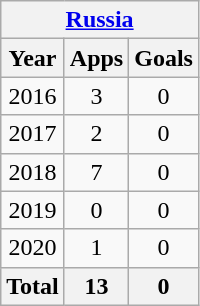<table class="wikitable" style="text-align:center">
<tr>
<th colspan=5><a href='#'>Russia</a></th>
</tr>
<tr>
<th>Year</th>
<th>Apps</th>
<th>Goals</th>
</tr>
<tr>
<td>2016</td>
<td>3</td>
<td>0</td>
</tr>
<tr>
<td>2017</td>
<td>2</td>
<td>0</td>
</tr>
<tr>
<td>2018</td>
<td>7</td>
<td>0</td>
</tr>
<tr>
<td>2019</td>
<td>0</td>
<td>0</td>
</tr>
<tr>
<td>2020</td>
<td>1</td>
<td>0</td>
</tr>
<tr>
<th>Total</th>
<th>13</th>
<th>0</th>
</tr>
</table>
